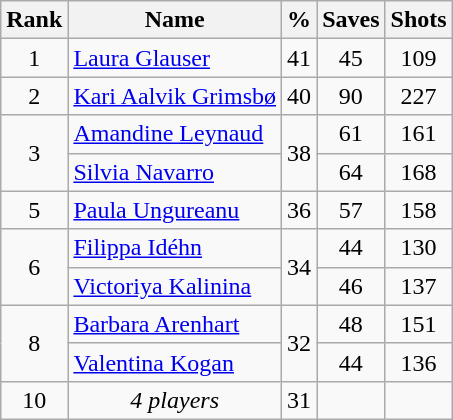<table class="wikitable sortable" style="text-align: center;">
<tr>
<th>Rank</th>
<th>Name</th>
<th>%</th>
<th>Saves</th>
<th>Shots</th>
</tr>
<tr>
<td>1</td>
<td align="left"> <a href='#'>Laura Glauser</a></td>
<td>41</td>
<td>45</td>
<td>109</td>
</tr>
<tr>
<td>2</td>
<td align="left"> <a href='#'>Kari Aalvik Grimsbø</a></td>
<td>40</td>
<td>90</td>
<td>227</td>
</tr>
<tr>
<td rowspan=2>3</td>
<td align="left"> <a href='#'>Amandine Leynaud</a></td>
<td rowspan=2>38</td>
<td>61</td>
<td>161</td>
</tr>
<tr>
<td align="left"> <a href='#'>Silvia Navarro</a></td>
<td>64</td>
<td>168</td>
</tr>
<tr>
<td>5</td>
<td align="left"> <a href='#'>Paula Ungureanu</a></td>
<td>36</td>
<td>57</td>
<td>158</td>
</tr>
<tr>
<td rowspan=2>6</td>
<td align="left"> <a href='#'>Filippa Idéhn</a></td>
<td rowspan=2>34</td>
<td>44</td>
<td>130</td>
</tr>
<tr>
<td align="left"> <a href='#'>Victoriya Kalinina</a></td>
<td>46</td>
<td>137</td>
</tr>
<tr>
<td rowspan=2>8</td>
<td align="left"> <a href='#'>Barbara Arenhart</a></td>
<td rowspan=2>32</td>
<td>48</td>
<td>151</td>
</tr>
<tr>
<td align="left"> <a href='#'>Valentina Kogan</a></td>
<td>44</td>
<td>136</td>
</tr>
<tr>
<td>10</td>
<td><em>4 players</em></td>
<td>31</td>
<td></td>
<td></td>
</tr>
</table>
